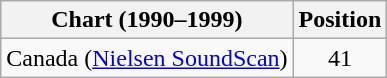<table class="wikitable">
<tr>
<th>Chart (1990–1999)</th>
<th>Position</th>
</tr>
<tr>
<td align="left">Canada (<a href='#'>Nielsen SoundScan</a>)</td>
<td align="center">41</td>
</tr>
</table>
